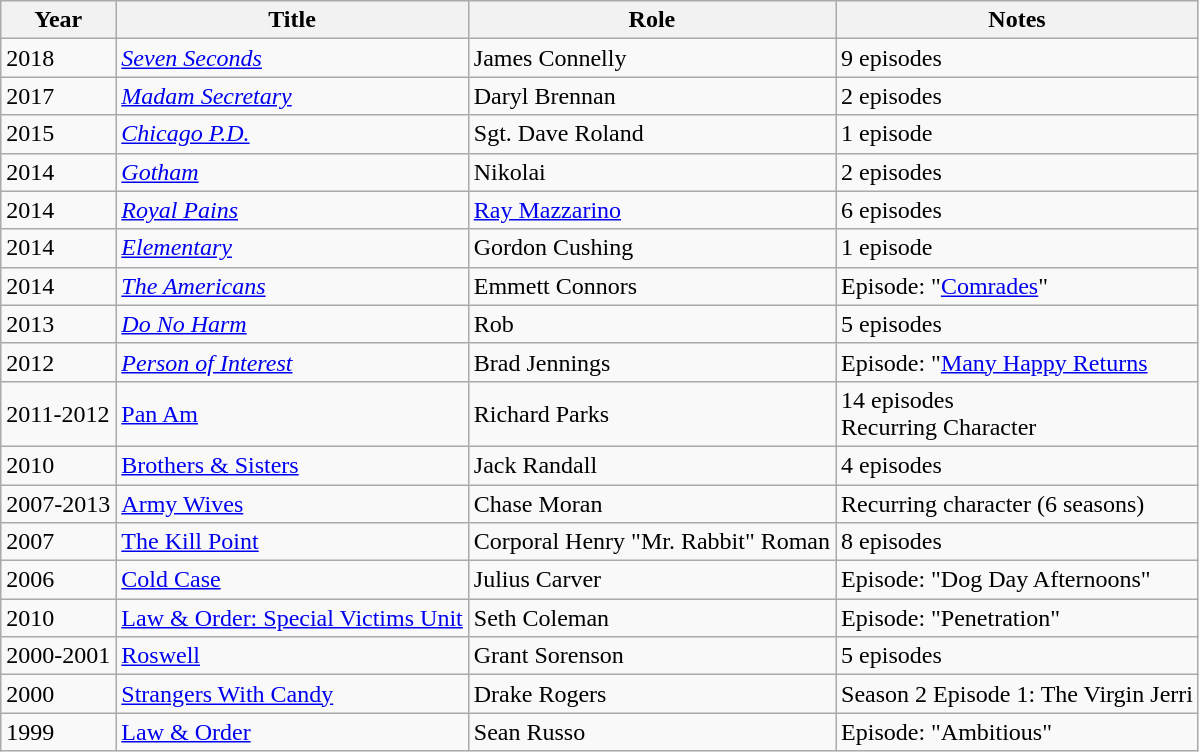<table class="wikitable" border="1">
<tr>
<th>Year</th>
<th>Title</th>
<th>Role</th>
<th>Notes</th>
</tr>
<tr>
<td>2018</td>
<td><em><a href='#'>Seven Seconds</a></em></td>
<td>James Connelly</td>
<td>9 episodes</td>
</tr>
<tr>
<td>2017</td>
<td><em><a href='#'>Madam Secretary</a></em></td>
<td>Daryl Brennan</td>
<td>2 episodes</td>
</tr>
<tr>
<td>2015</td>
<td><em><a href='#'>Chicago P.D.</a></em></td>
<td>Sgt. Dave Roland</td>
<td>1 episode</td>
</tr>
<tr>
<td>2014</td>
<td><em><a href='#'>Gotham</a></em></td>
<td>Nikolai</td>
<td>2 episodes</td>
</tr>
<tr>
<td>2014</td>
<td><em><a href='#'>Royal Pains</a></em></td>
<td><a href='#'>Ray Mazzarino</a></td>
<td>6 episodes</td>
</tr>
<tr>
<td>2014</td>
<td><em><a href='#'>Elementary</a></em></td>
<td>Gordon Cushing</td>
<td>1 episode</td>
</tr>
<tr>
<td>2014</td>
<td><em><a href='#'>The Americans</a></em></td>
<td>Emmett Connors</td>
<td>Episode: "<a href='#'>Comrades</a>"</td>
</tr>
<tr>
<td>2013</td>
<td><em><a href='#'>Do No Harm</a></em></td>
<td>Rob</td>
<td>5 episodes</td>
</tr>
<tr>
<td>2012</td>
<td><em><a href='#'>Person of Interest</a></em></td>
<td>Brad Jennings</td>
<td>Episode: "<a href='#'>Many Happy Returns</a><em></td>
</tr>
<tr>
<td>2011-2012</td>
<td></em><a href='#'>Pan Am</a><em></td>
<td>Richard Parks</td>
<td>14 episodes<br>Recurring Character</td>
</tr>
<tr>
<td>2010</td>
<td></em><a href='#'>Brothers & Sisters</a><em></td>
<td>Jack Randall</td>
<td>4 episodes</td>
</tr>
<tr>
<td>2007-2013</td>
<td></em><a href='#'>Army Wives</a><em></td>
<td>Chase Moran</td>
<td>Recurring character (6 seasons)</td>
</tr>
<tr>
<td>2007</td>
<td></em><a href='#'>The Kill Point</a><em></td>
<td>Corporal Henry "Mr. Rabbit" Roman</td>
<td>8 episodes</td>
</tr>
<tr>
<td>2006</td>
<td></em><a href='#'>Cold Case</a><em></td>
<td>Julius Carver</td>
<td>Episode: "Dog Day Afternoons"</td>
</tr>
<tr>
<td>2010</td>
<td></em><a href='#'>Law & Order: Special Victims Unit</a><em></td>
<td>Seth Coleman</td>
<td>Episode: "Penetration"</td>
</tr>
<tr>
<td>2000-2001</td>
<td></em><a href='#'>Roswell</a><em></td>
<td>Grant Sorenson</td>
<td>5 episodes</td>
</tr>
<tr>
<td>2000</td>
<td></em><a href='#'>Strangers With Candy</a><em></td>
<td>Drake Rogers</td>
<td>Season 2 Episode 1: The Virgin Jerri</td>
</tr>
<tr>
<td>1999</td>
<td></em><a href='#'>Law & Order</a><em></td>
<td>Sean Russo</td>
<td>Episode: "Ambitious"</td>
</tr>
</table>
